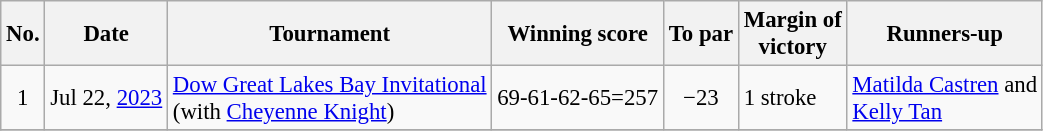<table class="wikitable" style="font-size:95%;">
<tr>
<th>No.</th>
<th>Date</th>
<th>Tournament</th>
<th>Winning score</th>
<th>To par</th>
<th>Margin of<br>victory</th>
<th>Runners-up</th>
</tr>
<tr>
<td align=center>1</td>
<td align=right>Jul 22, <a href='#'>2023</a></td>
<td><a href='#'>Dow Great Lakes Bay Invitational</a> <br>(with  <a href='#'>Cheyenne Knight</a>)</td>
<td>69-61-62-65=257</td>
<td align=center>−23</td>
<td>1 stroke</td>
<td> <a href='#'>Matilda Castren</a> and<br> <a href='#'>Kelly Tan</a></td>
</tr>
<tr>
</tr>
</table>
